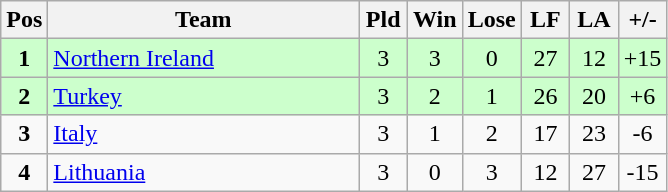<table class="wikitable" style="font-size: 100%">
<tr>
<th width=20>Pos</th>
<th width=200>Team</th>
<th width=25>Pld</th>
<th width=25>Win</th>
<th width=25>Lose</th>
<th width=25>LF</th>
<th width=25>LA</th>
<th width=25>+/-</th>
</tr>
<tr align=center style="background: #ccffcc;">
<td><strong>1</strong></td>
<td align="left"> <a href='#'>Northern Ireland</a></td>
<td>3</td>
<td>3</td>
<td>0</td>
<td>27</td>
<td>12</td>
<td>+15</td>
</tr>
<tr align=center style="background: #ccffcc;">
<td><strong>2</strong></td>
<td align="left"> <a href='#'>Turkey</a></td>
<td>3</td>
<td>2</td>
<td>1</td>
<td>26</td>
<td>20</td>
<td>+6</td>
</tr>
<tr align=center>
<td><strong>3</strong></td>
<td align="left"> <a href='#'>Italy</a></td>
<td>3</td>
<td>1</td>
<td>2</td>
<td>17</td>
<td>23</td>
<td>-6</td>
</tr>
<tr align=center>
<td><strong>4</strong></td>
<td align="left"> <a href='#'>Lithuania</a></td>
<td>3</td>
<td>0</td>
<td>3</td>
<td>12</td>
<td>27</td>
<td>-15</td>
</tr>
</table>
